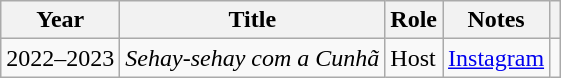<table class="wikitable">
<tr>
<th>Year</th>
<th>Title</th>
<th>Role</th>
<th>Notes</th>
<th></th>
</tr>
<tr>
<td>2022–2023</td>
<td><em>Sehay-sehay com a Cunhã</em></td>
<td>Host</td>
<td><a href='#'>Instagram</a></td>
<td></td>
</tr>
</table>
